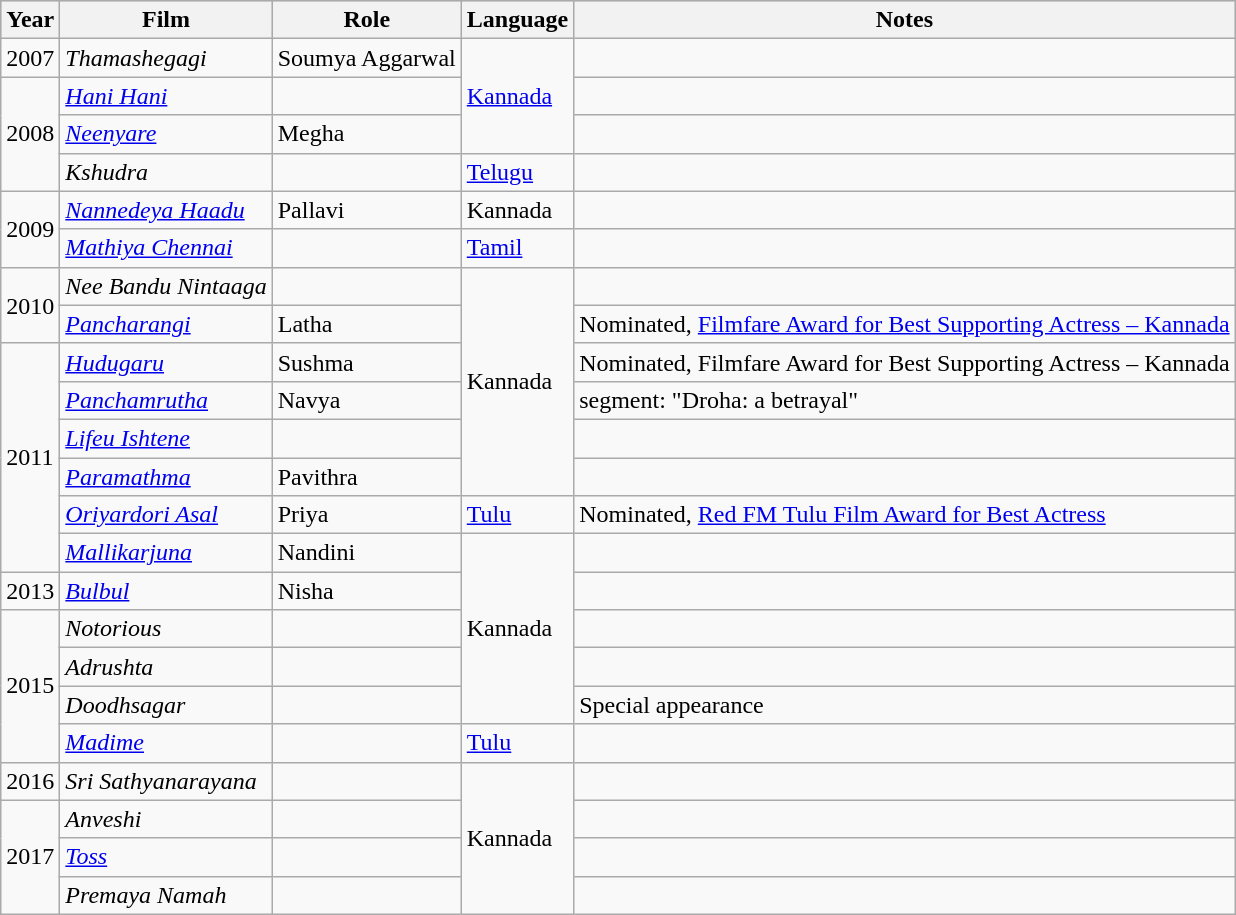<table class="wikitable sortable">
<tr style="background:#ccc; text-align:center;">
<th>Year</th>
<th>Film</th>
<th>Role</th>
<th>Language</th>
<th>Notes</th>
</tr>
<tr>
<td>2007</td>
<td><em>Thamashegagi</em></td>
<td>Soumya Aggarwal</td>
<td rowspan="3"><a href='#'>Kannada</a></td>
<td></td>
</tr>
<tr>
<td rowspan="3">2008</td>
<td><em><a href='#'>Hani Hani</a></em></td>
<td></td>
<td></td>
</tr>
<tr>
<td><em><a href='#'>Neenyare</a></em></td>
<td>Megha</td>
<td></td>
</tr>
<tr>
<td><em>Kshudra</em></td>
<td></td>
<td><a href='#'>Telugu</a></td>
<td></td>
</tr>
<tr>
<td rowspan="2">2009</td>
<td><em><a href='#'>Nannedeya Haadu</a></em></td>
<td>Pallavi</td>
<td>Kannada</td>
<td></td>
</tr>
<tr>
<td><em><a href='#'>Mathiya Chennai</a></em></td>
<td></td>
<td><a href='#'>Tamil</a></td>
<td></td>
</tr>
<tr>
<td rowspan="2">2010</td>
<td><em>Nee Bandu Nintaaga</em></td>
<td></td>
<td rowspan="6">Kannada</td>
<td></td>
</tr>
<tr>
<td><em><a href='#'>Pancharangi</a></em></td>
<td>Latha</td>
<td>Nominated, <a href='#'>Filmfare Award for Best Supporting Actress – Kannada</a></td>
</tr>
<tr>
<td rowspan="6">2011</td>
<td><em><a href='#'>Hudugaru</a></em></td>
<td>Sushma</td>
<td>Nominated, Filmfare Award for Best Supporting Actress – Kannada</td>
</tr>
<tr>
<td><em><a href='#'>Panchamrutha</a></em></td>
<td>Navya</td>
<td>segment: "Droha: a betrayal"</td>
</tr>
<tr>
<td><em><a href='#'>Lifeu Ishtene</a></em></td>
<td></td>
<td></td>
</tr>
<tr>
<td><em><a href='#'>Paramathma</a></em></td>
<td>Pavithra</td>
<td></td>
</tr>
<tr>
<td><em><a href='#'>Oriyardori Asal</a></em></td>
<td>Priya</td>
<td><a href='#'>Tulu</a></td>
<td>Nominated, <a href='#'>Red FM Tulu Film Award for Best Actress</a></td>
</tr>
<tr>
<td><em><a href='#'>Mallikarjuna</a></em></td>
<td>Nandini</td>
<td rowspan="5">Kannada</td>
<td></td>
</tr>
<tr>
<td>2013</td>
<td><em><a href='#'>Bulbul</a></em></td>
<td>Nisha</td>
<td></td>
</tr>
<tr>
<td rowspan="4">2015</td>
<td><em>Notorious</em></td>
<td></td>
<td></td>
</tr>
<tr>
<td><em>Adrushta</em></td>
<td></td>
<td></td>
</tr>
<tr>
<td><em>Doodhsagar</em></td>
<td></td>
<td>Special appearance</td>
</tr>
<tr>
<td><em><a href='#'>Madime</a></em></td>
<td></td>
<td><a href='#'>Tulu</a></td>
<td></td>
</tr>
<tr>
<td>2016</td>
<td><em>Sri Sathyanarayana</em></td>
<td></td>
<td rowspan="4">Kannada</td>
<td></td>
</tr>
<tr>
<td rowspan="3">2017</td>
<td><em>Anveshi</em></td>
<td></td>
<td></td>
</tr>
<tr>
<td><em><a href='#'>Toss</a></em></td>
<td></td>
<td></td>
</tr>
<tr>
<td><em>Premaya Namah</em></td>
<td></td>
<td></td>
</tr>
</table>
